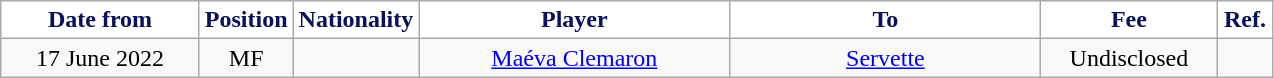<table class="wikitable" style="text-align:center">
<tr>
<th style="background:#FFFFFF; color:#081159; width:125px;">Date from</th>
<th style="background:#FFFFFF; color:#081159; width:50px;">Position</th>
<th style="background:#FFFFFF; color:#081159; width:50px;">Nationality</th>
<th style="background:#FFFFFF; color:#081159; width:200px;">Player</th>
<th style="background:#FFFFFF; color:#081159; width:200px;">To</th>
<th style="background:#FFFFFF; color:#081159; width:110px;">Fee</th>
<th style="background:#FFFFFF; color:#081159; width:30px;">Ref.</th>
</tr>
<tr>
<td>17 June 2022</td>
<td>MF</td>
<td></td>
<td><a href='#'>Maéva Clemaron</a></td>
<td> <a href='#'>Servette</a></td>
<td>Undisclosed</td>
<td></td>
</tr>
</table>
